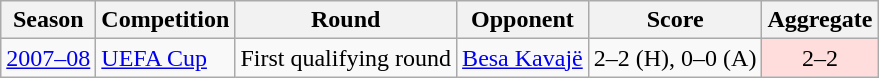<table class="wikitable">
<tr>
<th>Season</th>
<th>Competition</th>
<th>Round</th>
<th>Opponent</th>
<th>Score</th>
<th>Aggregate</th>
</tr>
<tr>
<td><a href='#'>2007–08</a></td>
<td><a href='#'>UEFA Cup</a></td>
<td>First qualifying round</td>
<td> <a href='#'>Besa Kavajë</a></td>
<td>2–2 (H), 0–0 (A)</td>
<td align="center" bgcolor="#FFDDDD">2–2</td>
</tr>
</table>
